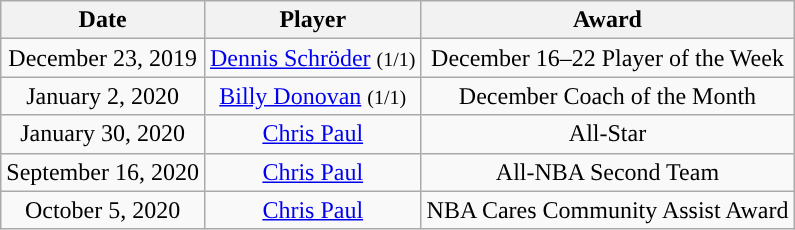<table class="wikitable sortable sortable" style="text-align: center">
<tr>
<th>Date</th>
<th>Player</th>
<th>Award</th>
</tr>
<tr style="text-align: center">
<td>December 23, 2019</td>
<td><a href='#'>Dennis Schröder</a> <small>(1/1)</small></td>
<td>December 16–22 Player of the Week</td>
</tr>
<tr style="text-align: center">
<td>January 2, 2020</td>
<td><a href='#'>Billy Donovan</a> <small>(1/1)</small></td>
<td>December Coach of the Month</td>
</tr>
<tr style="text-align: center">
<td>January 30, 2020</td>
<td><a href='#'>Chris Paul</a></td>
<td>All-Star</td>
</tr>
<tr style="text-align: center">
<td>September 16, 2020</td>
<td><a href='#'>Chris Paul</a></td>
<td>All-NBA Second Team</td>
</tr>
<tr style="text-align: center">
<td>October 5, 2020</td>
<td><a href='#'>Chris Paul</a></td>
<td>NBA Cares Community Assist Award</td>
</tr>
</table>
